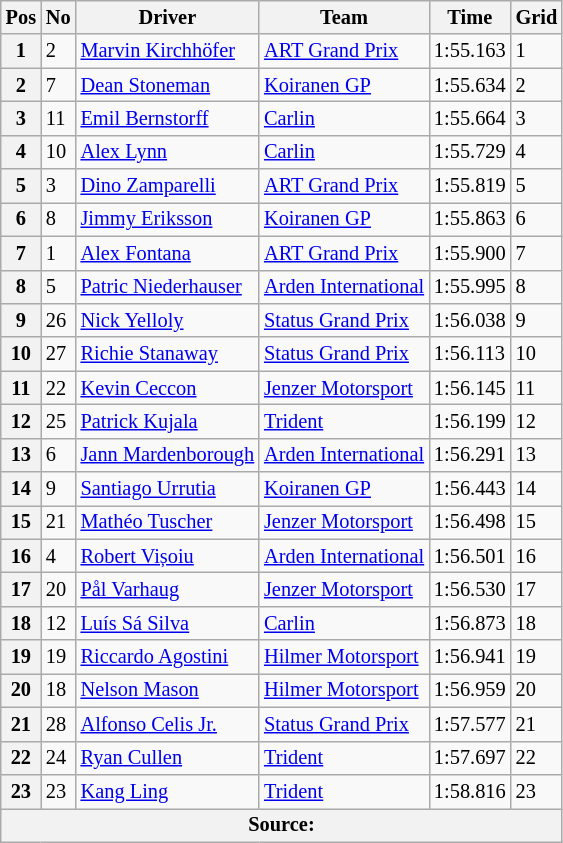<table class="wikitable" style="font-size: 85%">
<tr>
<th>Pos</th>
<th>No</th>
<th>Driver</th>
<th>Team</th>
<th>Time</th>
<th>Grid</th>
</tr>
<tr>
<th>1</th>
<td>2</td>
<td> <a href='#'>Marvin Kirchhöfer</a></td>
<td><a href='#'>ART Grand Prix</a></td>
<td>1:55.163</td>
<td>1</td>
</tr>
<tr>
<th>2</th>
<td>7</td>
<td> <a href='#'>Dean Stoneman</a></td>
<td><a href='#'>Koiranen GP</a></td>
<td>1:55.634</td>
<td>2</td>
</tr>
<tr>
<th>3</th>
<td>11</td>
<td> <a href='#'>Emil Bernstorff</a></td>
<td><a href='#'>Carlin</a></td>
<td>1:55.664</td>
<td>3</td>
</tr>
<tr>
<th>4</th>
<td>10</td>
<td> <a href='#'>Alex Lynn</a></td>
<td><a href='#'>Carlin</a></td>
<td>1:55.729</td>
<td>4</td>
</tr>
<tr>
<th>5</th>
<td>3</td>
<td> <a href='#'>Dino Zamparelli</a></td>
<td><a href='#'>ART Grand Prix</a></td>
<td>1:55.819</td>
<td>5</td>
</tr>
<tr>
<th>6</th>
<td>8</td>
<td> <a href='#'>Jimmy Eriksson</a></td>
<td><a href='#'>Koiranen GP</a></td>
<td>1:55.863</td>
<td>6</td>
</tr>
<tr>
<th>7</th>
<td>1</td>
<td> <a href='#'>Alex Fontana</a></td>
<td><a href='#'>ART Grand Prix</a></td>
<td>1:55.900</td>
<td>7</td>
</tr>
<tr>
<th>8</th>
<td>5</td>
<td> <a href='#'>Patric Niederhauser</a></td>
<td><a href='#'>Arden International</a></td>
<td>1:55.995</td>
<td>8</td>
</tr>
<tr>
<th>9</th>
<td>26</td>
<td> <a href='#'>Nick Yelloly</a></td>
<td><a href='#'>Status Grand Prix</a></td>
<td>1:56.038</td>
<td>9</td>
</tr>
<tr>
<th>10</th>
<td>27</td>
<td> <a href='#'>Richie Stanaway</a></td>
<td><a href='#'>Status Grand Prix</a></td>
<td>1:56.113</td>
<td>10</td>
</tr>
<tr>
<th>11</th>
<td>22</td>
<td> <a href='#'>Kevin Ceccon</a></td>
<td><a href='#'>Jenzer Motorsport</a></td>
<td>1:56.145</td>
<td>11</td>
</tr>
<tr>
<th>12</th>
<td>25</td>
<td> <a href='#'>Patrick Kujala</a></td>
<td><a href='#'>Trident</a></td>
<td>1:56.199</td>
<td>12</td>
</tr>
<tr>
<th>13</th>
<td>6</td>
<td> <a href='#'>Jann Mardenborough</a></td>
<td><a href='#'>Arden International</a></td>
<td>1:56.291</td>
<td>13</td>
</tr>
<tr>
<th>14</th>
<td>9</td>
<td> <a href='#'>Santiago Urrutia</a></td>
<td><a href='#'>Koiranen GP</a></td>
<td>1:56.443</td>
<td>14</td>
</tr>
<tr>
<th>15</th>
<td>21</td>
<td> <a href='#'>Mathéo Tuscher</a></td>
<td><a href='#'>Jenzer Motorsport</a></td>
<td>1:56.498</td>
<td>15</td>
</tr>
<tr>
<th>16</th>
<td>4</td>
<td> <a href='#'>Robert Vișoiu</a></td>
<td><a href='#'>Arden International</a></td>
<td>1:56.501</td>
<td>16</td>
</tr>
<tr>
<th>17</th>
<td>20</td>
<td> <a href='#'>Pål Varhaug</a></td>
<td><a href='#'>Jenzer Motorsport</a></td>
<td>1:56.530</td>
<td>17</td>
</tr>
<tr>
<th>18</th>
<td>12</td>
<td> <a href='#'>Luís Sá Silva</a></td>
<td><a href='#'>Carlin</a></td>
<td>1:56.873</td>
<td>18</td>
</tr>
<tr>
<th>19</th>
<td>19</td>
<td> <a href='#'>Riccardo Agostini</a></td>
<td><a href='#'>Hilmer Motorsport</a></td>
<td>1:56.941</td>
<td>19</td>
</tr>
<tr>
<th>20</th>
<td>18</td>
<td> <a href='#'>Nelson Mason</a></td>
<td><a href='#'>Hilmer Motorsport</a></td>
<td>1:56.959</td>
<td>20</td>
</tr>
<tr>
<th>21</th>
<td>28</td>
<td> <a href='#'>Alfonso Celis Jr.</a></td>
<td><a href='#'>Status Grand Prix</a></td>
<td>1:57.577</td>
<td>21</td>
</tr>
<tr>
<th>22</th>
<td>24</td>
<td> <a href='#'>Ryan Cullen</a></td>
<td><a href='#'>Trident</a></td>
<td>1:57.697</td>
<td>22</td>
</tr>
<tr>
<th>23</th>
<td>23</td>
<td> <a href='#'>Kang Ling</a></td>
<td><a href='#'>Trident</a></td>
<td>1:58.816</td>
<td>23</td>
</tr>
<tr>
<th colspan="6">Source:</th>
</tr>
</table>
